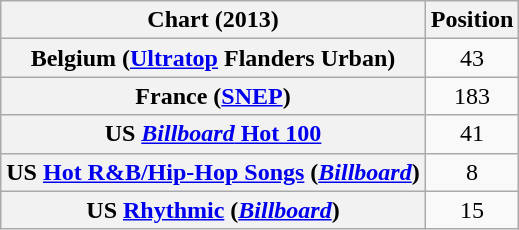<table class="wikitable sortable plainrowheaders" style="text-align:center;">
<tr>
<th scope="col">Chart (2013)</th>
<th scope="col">Position</th>
</tr>
<tr>
<th scope=row>Belgium (<a href='#'>Ultratop</a> Flanders Urban)</th>
<td>43</td>
</tr>
<tr>
<th scope=row>France (<a href='#'>SNEP</a>)</th>
<td>183</td>
</tr>
<tr>
<th scope=row>US <a href='#'><em>Billboard</em> Hot 100</a></th>
<td>41</td>
</tr>
<tr>
<th scope=row>US <a href='#'>Hot R&B/Hip-Hop Songs</a> (<em><a href='#'>Billboard</a></em>)</th>
<td>8</td>
</tr>
<tr>
<th scope=row>US <a href='#'>Rhythmic</a> (<em><a href='#'>Billboard</a></em>)</th>
<td>15</td>
</tr>
</table>
